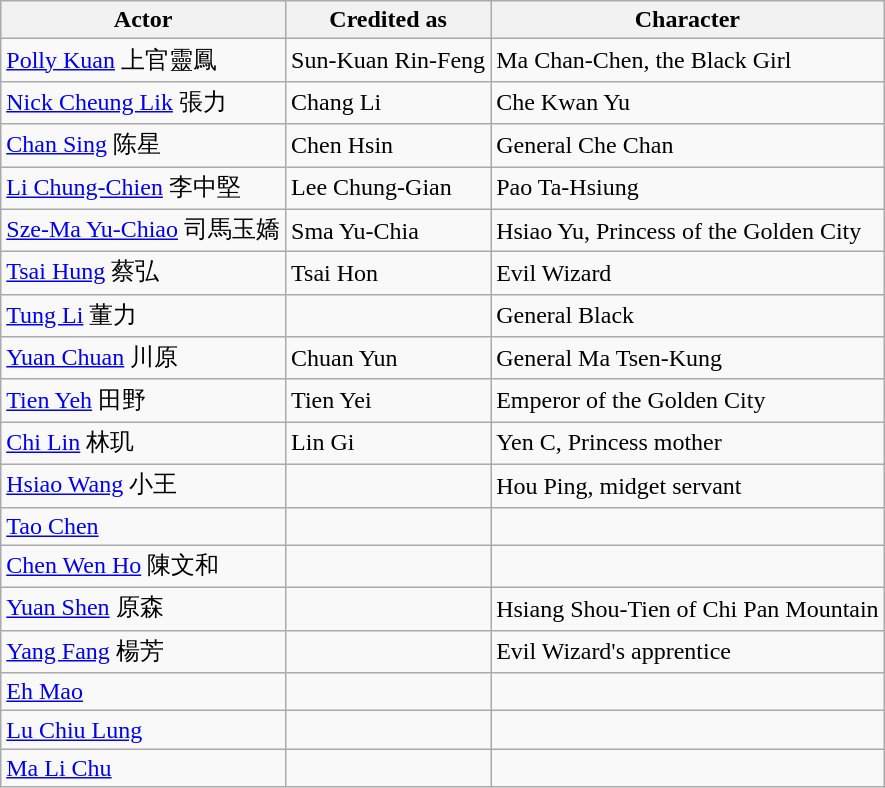<table class="wikitable" border="1">
<tr>
<th>Actor</th>
<th>Credited as</th>
<th>Character</th>
</tr>
<tr>
<td><a href='#'>Polly Kuan</a> 上官靈鳳</td>
<td>Sun-Kuan Rin-Feng</td>
<td>Ma Chan-Chen, the Black Girl</td>
</tr>
<tr>
<td><a href='#'>Nick Cheung Lik</a> 張力</td>
<td>Chang Li</td>
<td>Che Kwan Yu</td>
</tr>
<tr>
<td><a href='#'>Chan Sing</a> 陈星</td>
<td>Chen Hsin</td>
<td>General Che Chan</td>
</tr>
<tr>
<td><a href='#'>Li Chung-Chien</a> 李中堅</td>
<td>Lee Chung-Gian</td>
<td>Pao Ta-Hsiung</td>
</tr>
<tr>
<td><a href='#'>Sze-Ma Yu-Chiao</a> 司馬玉嬌</td>
<td>Sma Yu-Chia</td>
<td>Hsiao Yu, Princess of the Golden City</td>
</tr>
<tr>
<td><a href='#'>Tsai Hung</a> 蔡弘</td>
<td>Tsai Hon</td>
<td>Evil Wizard</td>
</tr>
<tr>
<td><a href='#'>Tung Li</a> 董力</td>
<td></td>
<td>General Black</td>
</tr>
<tr>
<td><a href='#'>Yuan Chuan</a> 川原</td>
<td>Chuan Yun</td>
<td>General Ma Tsen-Kung</td>
</tr>
<tr>
<td><a href='#'>Tien Yeh</a> 田野</td>
<td>Tien Yei</td>
<td>Emperor of the Golden City</td>
</tr>
<tr>
<td><a href='#'>Chi Lin</a> 林玑</td>
<td>Lin Gi</td>
<td>Yen C, Princess mother</td>
</tr>
<tr>
<td><a href='#'>Hsiao Wang</a> 小王</td>
<td></td>
<td>Hou Ping, midget servant</td>
</tr>
<tr>
<td><a href='#'>Tao Chen</a></td>
<td></td>
<td></td>
</tr>
<tr>
<td><a href='#'>Chen Wen Ho</a> 陳文和</td>
<td></td>
<td></td>
</tr>
<tr>
<td><a href='#'>Yuan Shen</a> 原森</td>
<td></td>
<td>Hsiang Shou-Tien of Chi Pan Mountain</td>
</tr>
<tr>
<td><a href='#'>Yang Fang</a> 楊芳</td>
<td></td>
<td>Evil Wizard's apprentice</td>
</tr>
<tr>
<td><a href='#'>Eh Mao</a></td>
<td></td>
<td></td>
</tr>
<tr>
<td><a href='#'>Lu Chiu Lung</a></td>
<td></td>
<td></td>
</tr>
<tr>
<td><a href='#'>Ma Li Chu</a></td>
<td></td>
<td></td>
</tr>
</table>
